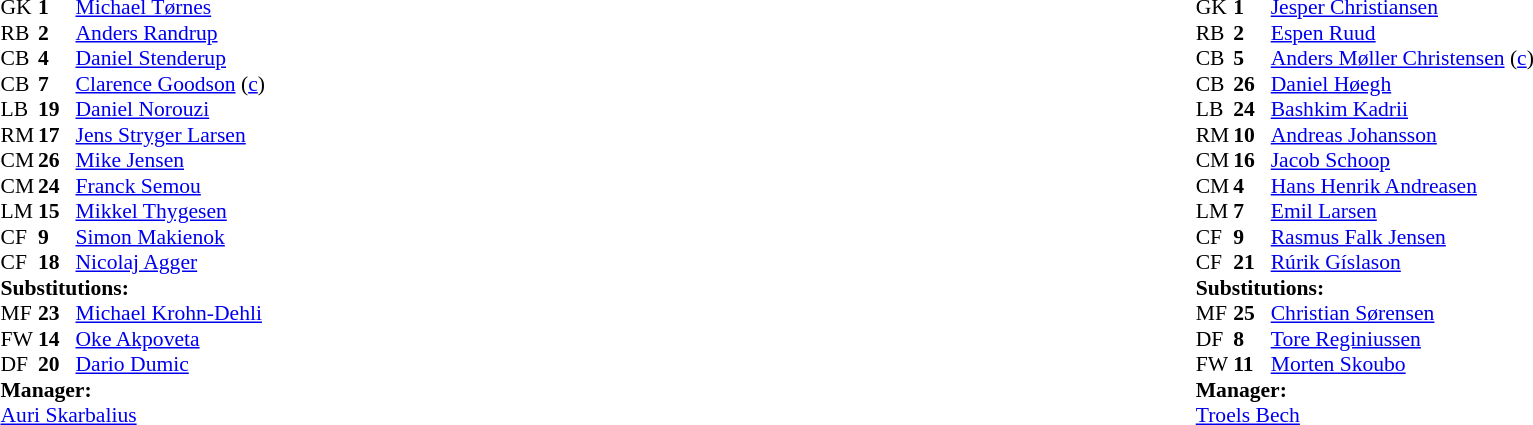<table style="width:100%">
<tr>
<td style="vertical-align:top; width:40%"><br><table style="font-size: 90%" cellspacing="0" cellpadding="0">
<tr>
<th width="25"></th>
<th width="25"></th>
</tr>
<tr>
<td>GK</td>
<td><strong>1</strong></td>
<td> <a href='#'>Michael Tørnes</a></td>
</tr>
<tr>
<td>RB</td>
<td><strong>2</strong></td>
<td> <a href='#'>Anders Randrup</a></td>
<td></td>
<td></td>
</tr>
<tr>
<td>CB</td>
<td><strong>4</strong></td>
<td> <a href='#'>Daniel Stenderup</a></td>
</tr>
<tr>
<td>CB</td>
<td><strong>7</strong></td>
<td> <a href='#'>Clarence Goodson</a> (<a href='#'>c</a>)</td>
</tr>
<tr>
<td>LB</td>
<td><strong>19</strong></td>
<td> <a href='#'>Daniel Norouzi</a></td>
</tr>
<tr>
<td>RM</td>
<td><strong>17</strong></td>
<td> <a href='#'>Jens Stryger Larsen</a></td>
<td></td>
<td></td>
</tr>
<tr>
<td>CM</td>
<td><strong>26</strong></td>
<td> <a href='#'>Mike Jensen</a></td>
<td></td>
</tr>
<tr>
<td>CM</td>
<td><strong>24</strong></td>
<td> <a href='#'>Franck Semou</a></td>
</tr>
<tr>
<td>LM</td>
<td><strong>15</strong></td>
<td> <a href='#'>Mikkel Thygesen</a></td>
</tr>
<tr>
<td>CF</td>
<td><strong>9</strong></td>
<td> <a href='#'>Simon Makienok</a></td>
</tr>
<tr>
<td>CF</td>
<td><strong>18</strong></td>
<td> <a href='#'>Nicolaj Agger</a></td>
<td></td>
<td></td>
</tr>
<tr>
<td colspan=3><strong>Substitutions:</strong></td>
</tr>
<tr>
<td>MF</td>
<td><strong>23</strong></td>
<td> <a href='#'>Michael Krohn-Dehli</a></td>
<td></td>
<td></td>
</tr>
<tr>
<td>FW</td>
<td><strong>14</strong></td>
<td> <a href='#'>Oke Akpoveta</a></td>
<td></td>
<td></td>
</tr>
<tr>
<td>DF</td>
<td><strong>20</strong></td>
<td> <a href='#'>Dario Dumic</a></td>
<td></td>
<td></td>
</tr>
<tr>
<td colspan=3><strong>Manager:</strong></td>
</tr>
<tr>
<td colspan=3> <a href='#'>Auri Skarbalius</a></td>
</tr>
</table>
</td>
<td style="vertical-align:top; width:50%"><br><table cellspacing="0" cellpadding="0" style="font-size:90%; margin:auto">
<tr>
<th width=25></th>
<th width=25></th>
</tr>
<tr>
<td>GK</td>
<td><strong>1</strong></td>
<td> <a href='#'>Jesper Christiansen</a></td>
</tr>
<tr>
<td>RB</td>
<td><strong>2</strong></td>
<td> <a href='#'>Espen Ruud</a></td>
</tr>
<tr>
<td>CB</td>
<td><strong>5</strong></td>
<td> <a href='#'>Anders Møller Christensen</a>  (<a href='#'>c</a>)</td>
</tr>
<tr>
<td>CB</td>
<td><strong>26</strong></td>
<td> <a href='#'>Daniel Høegh</a></td>
</tr>
<tr>
<td>LB</td>
<td><strong>24</strong></td>
<td> <a href='#'>Bashkim Kadrii</a></td>
</tr>
<tr>
<td>RM</td>
<td><strong>10</strong></td>
<td> <a href='#'>Andreas Johansson</a></td>
<td></td>
</tr>
<tr>
<td>CM</td>
<td><strong>16</strong></td>
<td> <a href='#'>Jacob Schoop</a></td>
<td></td>
<td></td>
</tr>
<tr>
<td>CM</td>
<td><strong>4</strong></td>
<td> <a href='#'>Hans Henrik Andreasen</a></td>
<td></td>
<td></td>
</tr>
<tr>
<td>LM</td>
<td><strong>7</strong></td>
<td> <a href='#'>Emil Larsen</a></td>
<td></td>
<td></td>
</tr>
<tr>
<td>CF</td>
<td><strong>9</strong></td>
<td> <a href='#'>Rasmus Falk Jensen</a></td>
</tr>
<tr>
<td>CF</td>
<td><strong>21</strong></td>
<td> <a href='#'>Rúrik Gíslason</a></td>
</tr>
<tr>
<td colspan=3><strong>Substitutions:</strong></td>
</tr>
<tr>
<td>MF</td>
<td><strong>25</strong></td>
<td> <a href='#'>Christian Sørensen</a></td>
<td></td>
<td></td>
</tr>
<tr>
<td>DF</td>
<td><strong>8</strong></td>
<td> <a href='#'>Tore Reginiussen</a></td>
<td></td>
<td></td>
</tr>
<tr>
<td>FW</td>
<td><strong>11</strong></td>
<td> <a href='#'>Morten Skoubo</a></td>
<td></td>
<td></td>
</tr>
<tr>
<td colspan=3><strong>Manager:</strong></td>
</tr>
<tr>
<td colspan=4> <a href='#'>Troels Bech</a></td>
</tr>
</table>
</td>
</tr>
</table>
